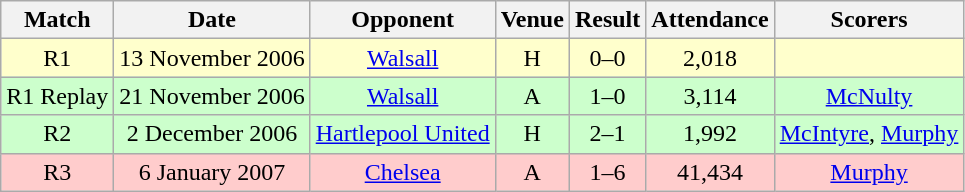<table class="wikitable" style="font-size:100%; text-align:center">
<tr>
<th>Match</th>
<th>Date</th>
<th>Opponent</th>
<th>Venue</th>
<th>Result</th>
<th>Attendance</th>
<th>Scorers</th>
</tr>
<tr style="background: #FFFFCC;">
<td>R1</td>
<td>13 November 2006</td>
<td><a href='#'>Walsall</a></td>
<td>H</td>
<td>0–0</td>
<td>2,018</td>
<td></td>
</tr>
<tr style="background: #CCFFCC;">
<td>R1 Replay</td>
<td>21 November 2006</td>
<td><a href='#'>Walsall</a></td>
<td>A</td>
<td>1–0</td>
<td>3,114</td>
<td><a href='#'>McNulty</a></td>
</tr>
<tr style="background: #CCFFCC;">
<td>R2</td>
<td>2 December 2006</td>
<td><a href='#'>Hartlepool United</a></td>
<td>H</td>
<td>2–1</td>
<td>1,992</td>
<td><a href='#'>McIntyre</a>, <a href='#'>Murphy</a></td>
</tr>
<tr style="background: #FFCCCC;">
<td>R3</td>
<td>6 January 2007</td>
<td><a href='#'>Chelsea</a></td>
<td>A</td>
<td>1–6</td>
<td>41,434</td>
<td><a href='#'>Murphy</a></td>
</tr>
</table>
